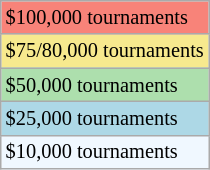<table class="wikitable" style="font-size:85%">
<tr style="background:#f88379;">
<td>$100,000 tournaments</td>
</tr>
<tr style="background:#f7e98e;">
<td>$75/80,000 tournaments</td>
</tr>
<tr style="background:#addfad;">
<td>$50,000 tournaments</td>
</tr>
<tr style="background:lightblue;">
<td>$25,000 tournaments</td>
</tr>
<tr style="background:#f0f8ff;">
<td>$10,000 tournaments</td>
</tr>
</table>
